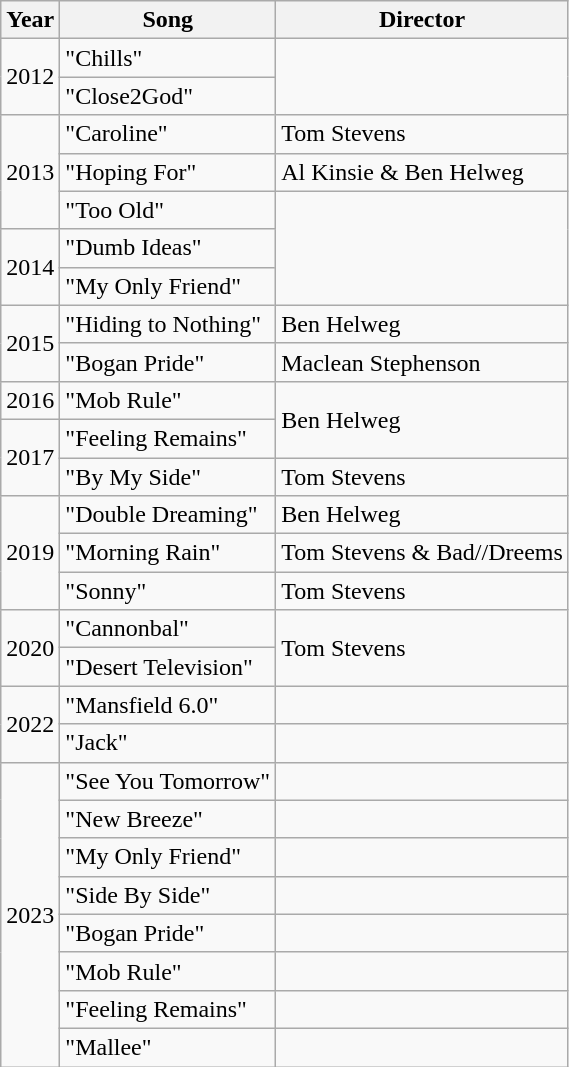<table class="wikitable">
<tr>
<th>Year</th>
<th>Song</th>
<th>Director</th>
</tr>
<tr>
<td rowspan="2">2012</td>
<td>"Chills"</td>
<td rowspan="2"></td>
</tr>
<tr>
<td>"Close2God"</td>
</tr>
<tr>
<td rowspan="3">2013</td>
<td>"Caroline"</td>
<td>Tom Stevens</td>
</tr>
<tr>
<td>"Hoping For"</td>
<td>Al Kinsie & Ben Helweg</td>
</tr>
<tr>
<td>"Too Old"</td>
<td rowspan="3"></td>
</tr>
<tr>
<td rowspan="2">2014</td>
<td>"Dumb Ideas"</td>
</tr>
<tr>
<td>"My Only Friend"</td>
</tr>
<tr>
<td rowspan="2">2015</td>
<td>"Hiding to Nothing"</td>
<td>Ben Helweg</td>
</tr>
<tr>
<td>"Bogan Pride"</td>
<td>Maclean Stephenson</td>
</tr>
<tr>
<td>2016</td>
<td>"Mob Rule"</td>
<td rowspan="2">Ben Helweg</td>
</tr>
<tr>
<td rowspan="2">2017</td>
<td>"Feeling Remains"</td>
</tr>
<tr>
<td>"By My Side"</td>
<td>Tom Stevens</td>
</tr>
<tr>
<td rowspan="3">2019</td>
<td>"Double Dreaming"</td>
<td>Ben Helweg</td>
</tr>
<tr>
<td>"Morning Rain"</td>
<td>Tom Stevens & Bad//Dreems</td>
</tr>
<tr>
<td>"Sonny"</td>
<td>Tom Stevens</td>
</tr>
<tr>
<td rowspan="2">2020</td>
<td>"Cannonbal"</td>
<td rowspan="2">Tom Stevens</td>
</tr>
<tr>
<td>"Desert Television"</td>
</tr>
<tr>
<td rowspan="2">2022</td>
<td>"Mansfield 6.0"</td>
<td></td>
</tr>
<tr>
<td>"Jack"</td>
<td></td>
</tr>
<tr>
<td rowspan="8">2023</td>
<td>"See You Tomorrow"</td>
<td></td>
</tr>
<tr>
<td>"New Breeze"</td>
<td></td>
</tr>
<tr>
<td>"My Only Friend"</td>
<td></td>
</tr>
<tr>
<td>"Side By Side"</td>
<td></td>
</tr>
<tr>
<td>"Bogan Pride"</td>
<td></td>
</tr>
<tr>
<td>"Mob Rule"</td>
<td></td>
</tr>
<tr>
<td>"Feeling Remains"</td>
<td></td>
</tr>
<tr>
<td>"Mallee"</td>
<td></td>
</tr>
</table>
